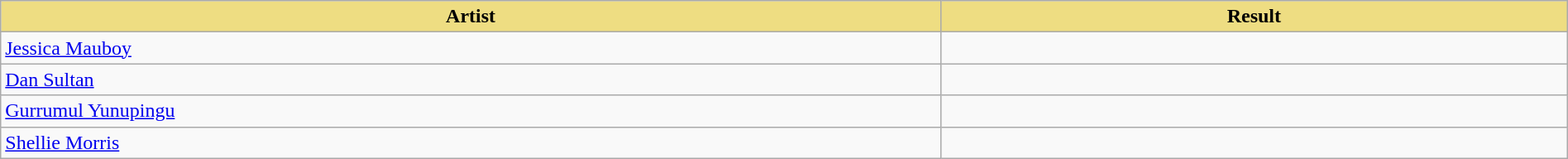<table class="wikitable" width=100%>
<tr>
<th style="width:15%;background:#EEDD82;">Artist</th>
<th style="width:10%;background:#EEDD82;">Result</th>
</tr>
<tr>
<td><a href='#'>Jessica Mauboy</a></td>
<td></td>
</tr>
<tr>
<td><a href='#'>Dan Sultan</a></td>
<td></td>
</tr>
<tr>
<td><a href='#'>Gurrumul Yunupingu</a></td>
<td></td>
</tr>
<tr>
<td><a href='#'>Shellie Morris</a></td>
<td></td>
</tr>
</table>
